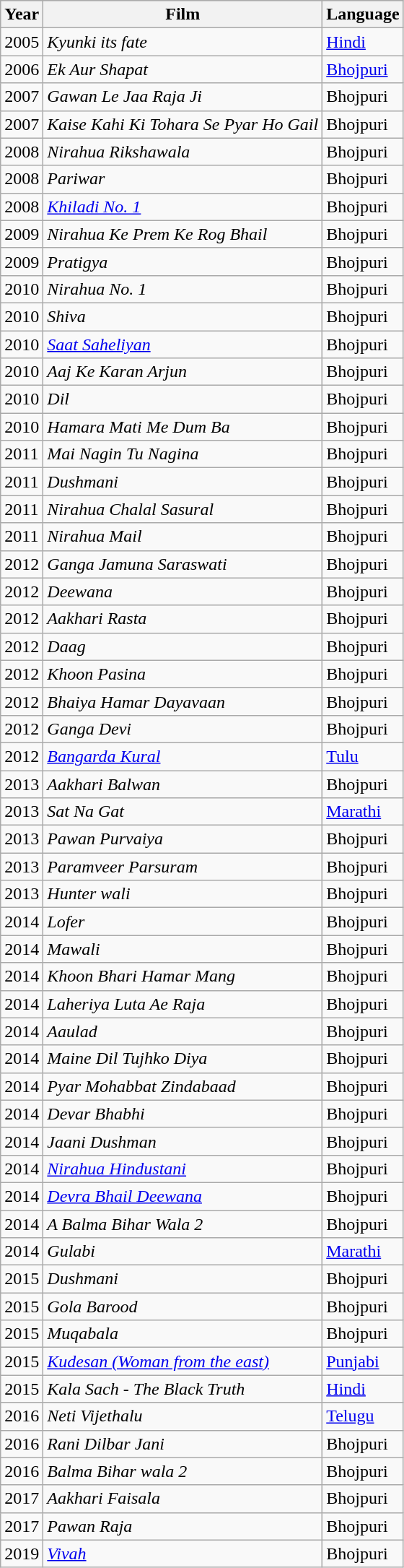<table class="wikitable">
<tr style="background:#ccc; text-align:center;">
<th>Year</th>
<th>Film</th>
<th>Language</th>
</tr>
<tr>
<td>2005</td>
<td><em>Kyunki its fate</em></td>
<td><a href='#'>Hindi</a></td>
</tr>
<tr>
<td>2006</td>
<td><em>Ek Aur Shapat</em></td>
<td><a href='#'>Bhojpuri</a></td>
</tr>
<tr>
<td>2007</td>
<td><em>Gawan Le Jaa Raja Ji</em></td>
<td>Bhojpuri</td>
</tr>
<tr>
<td>2007</td>
<td><em>Kaise Kahi Ki Tohara Se Pyar Ho Gail</em></td>
<td>Bhojpuri</td>
</tr>
<tr>
<td>2008</td>
<td><em>Nirahua Rikshawala</em></td>
<td>Bhojpuri</td>
</tr>
<tr>
<td>2008</td>
<td><em>Pariwar</em></td>
<td>Bhojpuri</td>
</tr>
<tr>
<td>2008</td>
<td><em><a href='#'>Khiladi No. 1</a></em></td>
<td>Bhojpuri</td>
</tr>
<tr>
<td>2009</td>
<td><em>Nirahua Ke Prem Ke Rog Bhail</em></td>
<td>Bhojpuri</td>
</tr>
<tr>
<td>2009</td>
<td><em>Pratigya</em></td>
<td>Bhojpuri</td>
</tr>
<tr>
<td>2010</td>
<td><em>Nirahua No. 1</em></td>
<td>Bhojpuri</td>
</tr>
<tr>
<td>2010</td>
<td><em>Shiva</em></td>
<td>Bhojpuri</td>
</tr>
<tr>
<td>2010</td>
<td><em><a href='#'>Saat Saheliyan</a></em></td>
<td>Bhojpuri</td>
</tr>
<tr>
<td>2010</td>
<td><em>Aaj Ke Karan Arjun</em></td>
<td>Bhojpuri</td>
</tr>
<tr>
<td>2010</td>
<td><em>Dil</em></td>
<td>Bhojpuri</td>
</tr>
<tr>
<td>2010</td>
<td><em>Hamara Mati Me Dum Ba</em></td>
<td>Bhojpuri</td>
</tr>
<tr>
<td>2011</td>
<td><em>Mai Nagin Tu Nagina</em></td>
<td>Bhojpuri</td>
</tr>
<tr>
<td>2011</td>
<td><em>Dushmani</em></td>
<td>Bhojpuri</td>
</tr>
<tr>
<td>2011</td>
<td><em>Nirahua Chalal Sasural</em></td>
<td>Bhojpuri</td>
</tr>
<tr>
<td>2011</td>
<td><em>Nirahua Mail</em></td>
<td>Bhojpuri</td>
</tr>
<tr>
<td>2012</td>
<td><em>Ganga Jamuna Saraswati</em></td>
<td>Bhojpuri</td>
</tr>
<tr>
<td>2012</td>
<td><em>Deewana</em></td>
<td>Bhojpuri</td>
</tr>
<tr>
<td>2012</td>
<td><em>Aakhari Rasta</em></td>
<td>Bhojpuri</td>
</tr>
<tr>
<td>2012</td>
<td><em>Daag</em></td>
<td>Bhojpuri</td>
</tr>
<tr>
<td>2012</td>
<td><em>Khoon Pasina</em></td>
<td>Bhojpuri</td>
</tr>
<tr>
<td>2012</td>
<td><em>Bhaiya Hamar Dayavaan</em></td>
<td>Bhojpuri</td>
</tr>
<tr>
<td>2012</td>
<td><em>Ganga Devi</em></td>
<td>Bhojpuri</td>
</tr>
<tr>
<td>2012</td>
<td><em><a href='#'>Bangarda Kural</a></em></td>
<td><a href='#'>Tulu</a></td>
</tr>
<tr>
<td>2013</td>
<td><em>Aakhari Balwan</em></td>
<td>Bhojpuri</td>
</tr>
<tr>
<td>2013</td>
<td><em>Sat Na Gat</em></td>
<td><a href='#'>Marathi</a></td>
</tr>
<tr>
<td>2013</td>
<td><em>Pawan Purvaiya</em></td>
<td>Bhojpuri</td>
</tr>
<tr>
<td>2013</td>
<td><em>Paramveer Parsuram</em></td>
<td>Bhojpuri</td>
</tr>
<tr>
<td>2013</td>
<td><em>Hunter wali</em></td>
<td>Bhojpuri</td>
</tr>
<tr>
<td>2014</td>
<td><em>Lofer</em></td>
<td>Bhojpuri</td>
</tr>
<tr>
<td>2014</td>
<td><em>Mawali</em></td>
<td>Bhojpuri</td>
</tr>
<tr>
<td>2014</td>
<td><em>Khoon Bhari Hamar Mang</em></td>
<td>Bhojpuri</td>
</tr>
<tr>
<td>2014</td>
<td><em>Laheriya Luta Ae Raja</em></td>
<td>Bhojpuri</td>
</tr>
<tr>
<td>2014</td>
<td><em>Aaulad</em></td>
<td>Bhojpuri</td>
</tr>
<tr>
<td>2014</td>
<td><em>Maine Dil Tujhko Diya</em></td>
<td>Bhojpuri</td>
</tr>
<tr>
<td>2014</td>
<td><em>Pyar Mohabbat Zindabaad</em></td>
<td>Bhojpuri</td>
</tr>
<tr>
<td>2014</td>
<td><em>Devar Bhabhi</em></td>
<td>Bhojpuri</td>
</tr>
<tr>
<td>2014</td>
<td><em>Jaani Dushman</em></td>
<td>Bhojpuri</td>
</tr>
<tr>
<td>2014</td>
<td><em><a href='#'>Nirahua Hindustani</a></em></td>
<td>Bhojpuri</td>
</tr>
<tr>
<td>2014</td>
<td><em><a href='#'>Devra Bhail Deewana</a></em></td>
<td>Bhojpuri</td>
</tr>
<tr>
<td>2014</td>
<td><em>A Balma Bihar Wala 2</em></td>
<td>Bhojpuri</td>
</tr>
<tr>
<td>2014</td>
<td><em>Gulabi</em></td>
<td><a href='#'>Marathi</a></td>
</tr>
<tr>
<td>2015</td>
<td><em>Dushmani</em></td>
<td>Bhojpuri</td>
</tr>
<tr>
<td>2015</td>
<td><em>Gola Barood</em></td>
<td>Bhojpuri</td>
</tr>
<tr>
<td>2015</td>
<td><em>Muqabala</em></td>
<td>Bhojpuri</td>
</tr>
<tr>
<td>2015</td>
<td><em><a href='#'>Kudesan (Woman from the east)</a> </em></td>
<td><a href='#'>Punjabi</a></td>
</tr>
<tr>
<td>2015</td>
<td><em>Kala Sach - The Black Truth</em></td>
<td><a href='#'>Hindi</a></td>
</tr>
<tr>
<td>2016</td>
<td><em>Neti Vijethalu</em></td>
<td><a href='#'>Telugu</a></td>
</tr>
<tr>
<td>2016</td>
<td><em>Rani Dilbar Jani</em></td>
<td>Bhojpuri</td>
</tr>
<tr>
<td>2016</td>
<td><em>Balma Bihar wala 2</em></td>
<td>Bhojpuri</td>
</tr>
<tr>
<td>2017</td>
<td><em>Aakhari Faisala</em></td>
<td>Bhojpuri</td>
</tr>
<tr>
<td>2017</td>
<td><em>Pawan Raja</em></td>
<td>Bhojpuri</td>
</tr>
<tr>
<td>2019</td>
<td><em><a href='#'>Vivah</a></em></td>
<td>Bhojpuri</td>
</tr>
</table>
